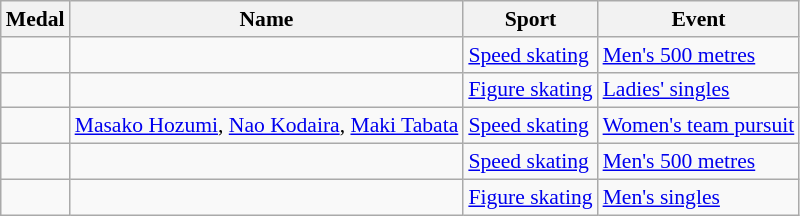<table class="wikitable sortable" style="font-size:90%">
<tr>
<th>Medal</th>
<th>Name</th>
<th>Sport</th>
<th>Event</th>
</tr>
<tr>
<td></td>
<td></td>
<td><a href='#'>Speed skating</a></td>
<td><a href='#'>Men's 500 metres</a></td>
</tr>
<tr>
<td></td>
<td></td>
<td><a href='#'>Figure skating</a></td>
<td><a href='#'>Ladies' singles</a></td>
</tr>
<tr>
<td></td>
<td><a href='#'>Masako Hozumi</a>, <a href='#'>Nao Kodaira</a>, <a href='#'>Maki Tabata</a></td>
<td><a href='#'>Speed skating</a></td>
<td><a href='#'>Women's team pursuit</a></td>
</tr>
<tr>
<td></td>
<td></td>
<td><a href='#'>Speed skating</a></td>
<td><a href='#'>Men's 500 metres</a></td>
</tr>
<tr>
<td></td>
<td></td>
<td><a href='#'>Figure skating</a></td>
<td><a href='#'>Men's singles</a></td>
</tr>
</table>
